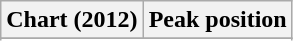<table class="wikitable sortable" border="1">
<tr>
<th>Chart (2012)</th>
<th>Peak position</th>
</tr>
<tr>
</tr>
<tr>
</tr>
<tr>
</tr>
</table>
